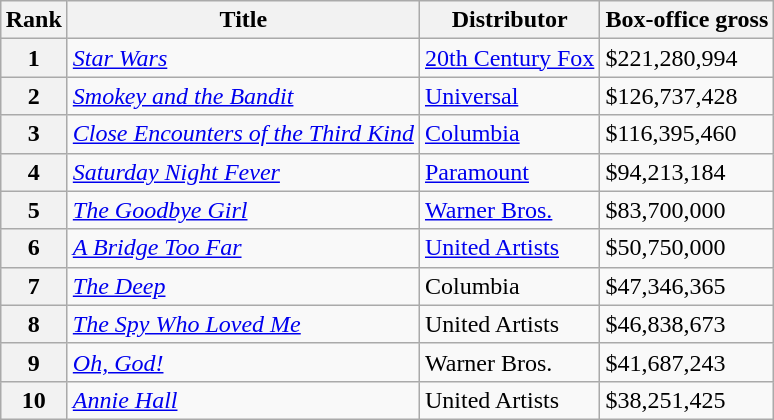<table class="wikitable sortable" style="margin:auto; margin:auto;">
<tr>
<th>Rank</th>
<th>Title</th>
<th>Distributor</th>
<th>Box-office gross</th>
</tr>
<tr>
<th style="text-align:center;">1</th>
<td><em><a href='#'>Star Wars</a></em></td>
<td><a href='#'>20th Century Fox</a></td>
<td>$221,280,994</td>
</tr>
<tr>
<th style="text-align:center;">2</th>
<td><em><a href='#'>Smokey and the Bandit</a></em></td>
<td><a href='#'>Universal</a></td>
<td>$126,737,428</td>
</tr>
<tr>
<th style="text-align:center;">3</th>
<td><em><a href='#'>Close Encounters of the Third Kind</a></em></td>
<td><a href='#'>Columbia</a></td>
<td>$116,395,460</td>
</tr>
<tr>
<th style="text-align:center;">4</th>
<td><em><a href='#'>Saturday Night Fever</a></em></td>
<td><a href='#'>Paramount</a></td>
<td>$94,213,184</td>
</tr>
<tr>
<th style="text-align:center;">5</th>
<td><em><a href='#'>The Goodbye Girl</a></em></td>
<td><a href='#'>Warner Bros.</a></td>
<td>$83,700,000</td>
</tr>
<tr>
<th style="text-align:center;">6</th>
<td><em><a href='#'>A Bridge Too Far</a></em></td>
<td><a href='#'>United Artists</a></td>
<td>$50,750,000</td>
</tr>
<tr>
<th style="text-align:center;">7</th>
<td><em><a href='#'>The Deep</a></em></td>
<td>Columbia</td>
<td>$47,346,365</td>
</tr>
<tr>
<th style="text-align:center;">8</th>
<td><em><a href='#'>The Spy Who Loved Me</a></em></td>
<td>United Artists</td>
<td>$46,838,673</td>
</tr>
<tr>
<th style="text-align:center;">9</th>
<td><em><a href='#'>Oh, God!</a></em></td>
<td>Warner Bros.</td>
<td>$41,687,243</td>
</tr>
<tr>
<th style="text-align:center;">10</th>
<td><em><a href='#'>Annie Hall</a></em></td>
<td>United Artists</td>
<td>$38,251,425</td>
</tr>
</table>
